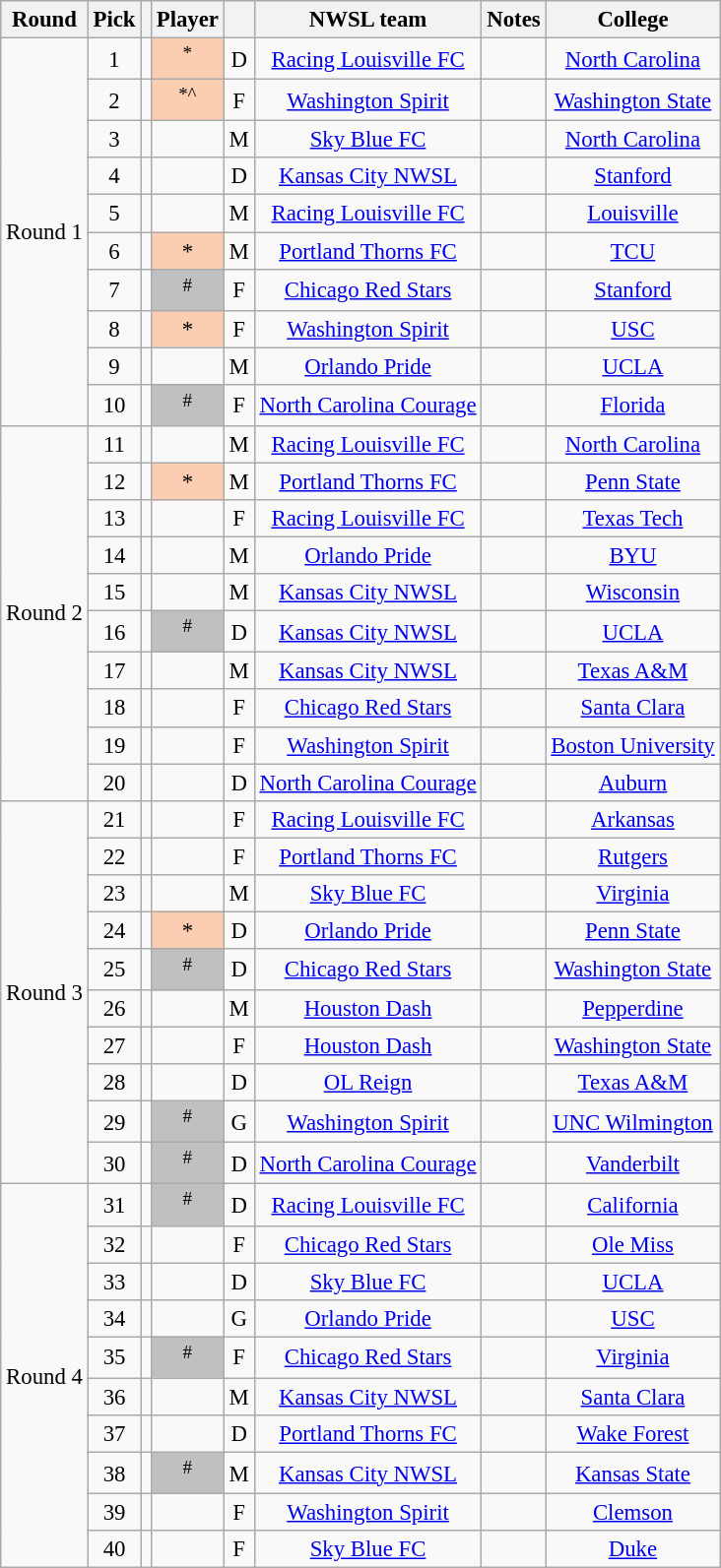<table class="wikitable sortable" style="font-size: 95%;text-align: center;">
<tr>
<th>Round</th>
<th>Pick</th>
<th></th>
<th>Player</th>
<th></th>
<th>NWSL team</th>
<th class="unsortable">Notes</th>
<th>College</th>
</tr>
<tr>
<td rowspan="10">Round 1</td>
<td>1</td>
<td></td>
<td bgcolor="#FBCEB1"> <sup>*</sup></td>
<td>D</td>
<td><a href='#'>Racing Louisville FC</a></td>
<td></td>
<td><a href='#'>North Carolina</a></td>
</tr>
<tr>
<td>2</td>
<td></td>
<td bgcolor="#FBCEB1"> <sup>*^</sup></td>
<td>F</td>
<td><a href='#'>Washington Spirit</a></td>
<td></td>
<td><a href='#'>Washington State</a></td>
</tr>
<tr>
<td>3</td>
<td></td>
<td></td>
<td>M</td>
<td><a href='#'>Sky Blue FC</a></td>
<td></td>
<td><a href='#'>North Carolina</a></td>
</tr>
<tr>
<td>4</td>
<td></td>
<td></td>
<td>D</td>
<td><a href='#'>Kansas City NWSL</a></td>
<td></td>
<td><a href='#'>Stanford</a></td>
</tr>
<tr>
<td>5</td>
<td></td>
<td></td>
<td>M</td>
<td><a href='#'>Racing Louisville FC</a></td>
<td></td>
<td><a href='#'>Louisville</a></td>
</tr>
<tr>
<td>6</td>
<td></td>
<td bgcolor="#FBCEB1"> *</td>
<td>M</td>
<td><a href='#'>Portland Thorns FC</a></td>
<td></td>
<td><a href='#'>TCU</a></td>
</tr>
<tr>
<td>7</td>
<td></td>
<td bgcolor="#C0C0C0"> <sup>#</sup></td>
<td>F</td>
<td><a href='#'>Chicago Red Stars</a></td>
<td></td>
<td><a href='#'>Stanford</a></td>
</tr>
<tr>
<td>8</td>
<td></td>
<td bgcolor="#FBCEB1"> *</td>
<td>F</td>
<td><a href='#'>Washington Spirit</a></td>
<td></td>
<td><a href='#'>USC</a></td>
</tr>
<tr>
<td>9</td>
<td></td>
<td></td>
<td>M</td>
<td><a href='#'>Orlando Pride</a></td>
<td></td>
<td><a href='#'>UCLA</a></td>
</tr>
<tr>
<td>10</td>
<td></td>
<td bgcolor="#C0C0C0"> <sup>#</sup></td>
<td>F</td>
<td><a href='#'>North Carolina Courage</a></td>
<td></td>
<td><a href='#'>Florida</a></td>
</tr>
<tr>
<td rowspan="10">Round 2</td>
<td>11</td>
<td></td>
<td></td>
<td>M</td>
<td><a href='#'>Racing Louisville FC</a></td>
<td></td>
<td><a href='#'>North Carolina</a></td>
</tr>
<tr>
<td>12</td>
<td></td>
<td bgcolor="#FBCEB1">*</td>
<td>M</td>
<td><a href='#'>Portland Thorns FC</a></td>
<td></td>
<td><a href='#'>Penn State</a></td>
</tr>
<tr>
<td>13</td>
<td></td>
<td></td>
<td>F</td>
<td><a href='#'>Racing Louisville FC</a></td>
<td></td>
<td><a href='#'>Texas Tech</a></td>
</tr>
<tr>
<td>14</td>
<td></td>
<td></td>
<td>M</td>
<td><a href='#'>Orlando Pride</a></td>
<td></td>
<td><a href='#'>BYU</a></td>
</tr>
<tr>
<td>15</td>
<td></td>
<td></td>
<td>M</td>
<td><a href='#'>Kansas City NWSL</a></td>
<td></td>
<td><a href='#'>Wisconsin</a></td>
</tr>
<tr>
<td>16</td>
<td></td>
<td bgcolor="#C0C0C0"> <sup>#</sup></td>
<td>D</td>
<td><a href='#'>Kansas City NWSL</a></td>
<td></td>
<td><a href='#'>UCLA</a></td>
</tr>
<tr>
<td>17</td>
<td></td>
<td></td>
<td>M</td>
<td><a href='#'>Kansas City NWSL</a></td>
<td></td>
<td><a href='#'>Texas A&M</a></td>
</tr>
<tr>
<td>18</td>
<td></td>
<td></td>
<td>F</td>
<td><a href='#'>Chicago Red Stars</a></td>
<td></td>
<td><a href='#'>Santa Clara</a></td>
</tr>
<tr>
<td>19</td>
<td></td>
<td></td>
<td>F</td>
<td><a href='#'>Washington Spirit</a></td>
<td></td>
<td><a href='#'>Boston University</a></td>
</tr>
<tr>
<td>20</td>
<td></td>
<td></td>
<td>D</td>
<td><a href='#'>North Carolina Courage</a></td>
<td></td>
<td><a href='#'>Auburn</a></td>
</tr>
<tr>
<td rowspan="10">Round 3</td>
<td>21</td>
<td></td>
<td></td>
<td>F</td>
<td><a href='#'>Racing Louisville FC</a></td>
<td></td>
<td><a href='#'>Arkansas</a></td>
</tr>
<tr>
<td>22</td>
<td></td>
<td></td>
<td>F</td>
<td><a href='#'>Portland Thorns FC</a></td>
<td></td>
<td><a href='#'>Rutgers</a></td>
</tr>
<tr>
<td>23</td>
<td></td>
<td></td>
<td>M</td>
<td><a href='#'>Sky Blue FC</a></td>
<td></td>
<td><a href='#'>Virginia</a></td>
</tr>
<tr>
<td>24</td>
<td></td>
<td bgcolor="#FBCEB1"> *</td>
<td>D</td>
<td><a href='#'>Orlando Pride</a></td>
<td></td>
<td><a href='#'>Penn State</a></td>
</tr>
<tr>
<td>25</td>
<td></td>
<td bgcolor="#C0C0C0"> <sup>#</sup></td>
<td>D</td>
<td><a href='#'>Chicago Red Stars</a></td>
<td></td>
<td><a href='#'>Washington State</a></td>
</tr>
<tr>
<td>26</td>
<td></td>
<td></td>
<td>M</td>
<td><a href='#'>Houston Dash</a></td>
<td></td>
<td><a href='#'>Pepperdine</a></td>
</tr>
<tr>
<td>27</td>
<td></td>
<td></td>
<td>F</td>
<td><a href='#'>Houston Dash</a></td>
<td></td>
<td><a href='#'>Washington State</a></td>
</tr>
<tr>
<td>28</td>
<td></td>
<td></td>
<td>D</td>
<td><a href='#'>OL Reign</a></td>
<td></td>
<td><a href='#'>Texas A&M</a></td>
</tr>
<tr>
<td>29</td>
<td></td>
<td bgcolor="#C0C0C0"> <sup>#</sup></td>
<td>G</td>
<td><a href='#'>Washington Spirit</a></td>
<td></td>
<td><a href='#'>UNC Wilmington</a></td>
</tr>
<tr>
<td>30</td>
<td></td>
<td bgcolor="#C0C0C0"> <sup>#</sup></td>
<td>D</td>
<td><a href='#'>North Carolina Courage</a></td>
<td></td>
<td><a href='#'>Vanderbilt</a></td>
</tr>
<tr>
<td rowspan="10">Round 4</td>
<td>31</td>
<td></td>
<td bgcolor="#C0C0C0"> <sup>#</sup></td>
<td>D</td>
<td><a href='#'>Racing Louisville FC</a></td>
<td></td>
<td><a href='#'>California</a></td>
</tr>
<tr>
<td>32</td>
<td></td>
<td></td>
<td>F</td>
<td><a href='#'>Chicago Red Stars</a></td>
<td></td>
<td><a href='#'>Ole Miss</a></td>
</tr>
<tr>
<td>33</td>
<td></td>
<td></td>
<td>D</td>
<td><a href='#'>Sky Blue FC</a></td>
<td></td>
<td><a href='#'>UCLA</a></td>
</tr>
<tr>
<td>34</td>
<td></td>
<td></td>
<td>G</td>
<td><a href='#'>Orlando Pride</a></td>
<td></td>
<td><a href='#'>USC</a></td>
</tr>
<tr>
<td>35</td>
<td></td>
<td bgcolor="#C0C0C0"> <sup>#</sup></td>
<td>F</td>
<td><a href='#'>Chicago Red Stars</a></td>
<td></td>
<td><a href='#'>Virginia</a></td>
</tr>
<tr>
<td>36</td>
<td></td>
<td></td>
<td>M</td>
<td><a href='#'>Kansas City NWSL</a></td>
<td></td>
<td><a href='#'>Santa Clara</a></td>
</tr>
<tr>
<td>37</td>
<td></td>
<td></td>
<td>D</td>
<td><a href='#'>Portland Thorns FC</a></td>
<td></td>
<td><a href='#'>Wake Forest</a></td>
</tr>
<tr>
<td>38</td>
<td></td>
<td bgcolor="#C0C0C0"> <sup>#</sup></td>
<td>M</td>
<td><a href='#'>Kansas City NWSL</a></td>
<td></td>
<td><a href='#'>Kansas State</a></td>
</tr>
<tr>
<td>39</td>
<td></td>
<td></td>
<td>F</td>
<td><a href='#'>Washington Spirit</a></td>
<td></td>
<td><a href='#'>Clemson</a></td>
</tr>
<tr>
<td>40</td>
<td></td>
<td></td>
<td>F</td>
<td><a href='#'>Sky Blue FC</a></td>
<td></td>
<td><a href='#'>Duke</a></td>
</tr>
</table>
